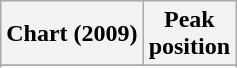<table class="wikitable sortable">
<tr>
<th scope="col">Chart (2009)</th>
<th scope="col">Peak<br>position</th>
</tr>
<tr>
</tr>
<tr>
</tr>
<tr>
</tr>
<tr>
</tr>
<tr>
</tr>
<tr>
</tr>
<tr>
</tr>
<tr>
</tr>
<tr>
</tr>
</table>
